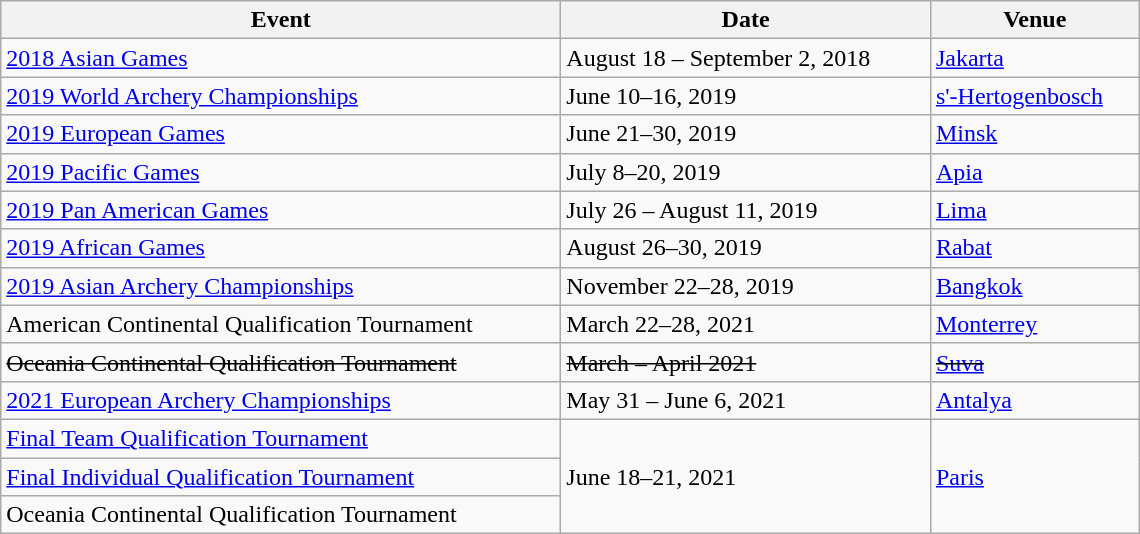<table class="wikitable" width=760>
<tr>
<th>Event</th>
<th>Date</th>
<th>Venue</th>
</tr>
<tr>
<td><a href='#'>2018 Asian Games</a></td>
<td>August 18 – September 2, 2018</td>
<td> <a href='#'>Jakarta</a></td>
</tr>
<tr>
<td><a href='#'>2019 World Archery Championships</a></td>
<td>June 10–16, 2019</td>
<td> <a href='#'>s'-Hertogenbosch</a></td>
</tr>
<tr>
<td><a href='#'>2019 European Games</a></td>
<td>June 21–30, 2019</td>
<td> <a href='#'>Minsk</a></td>
</tr>
<tr>
<td><a href='#'>2019 Pacific Games</a></td>
<td>July 8–20, 2019</td>
<td> <a href='#'>Apia</a></td>
</tr>
<tr>
<td><a href='#'>2019 Pan American Games</a></td>
<td>July 26 – August 11, 2019</td>
<td> <a href='#'>Lima</a></td>
</tr>
<tr>
<td><a href='#'>2019 African Games</a></td>
<td>August 26–30, 2019</td>
<td> <a href='#'>Rabat</a></td>
</tr>
<tr>
<td><a href='#'>2019 Asian Archery Championships</a></td>
<td>November 22–28, 2019</td>
<td> <a href='#'>Bangkok</a></td>
</tr>
<tr>
<td>American Continental Qualification Tournament</td>
<td>March 22–28, 2021</td>
<td> <a href='#'>Monterrey</a></td>
</tr>
<tr>
<td><s>Oceania Continental Qualification Tournament </s></td>
<td><s>March – April 2021</s></td>
<td><s> <a href='#'>Suva</a></s></td>
</tr>
<tr>
<td><a href='#'>2021 European Archery Championships</a></td>
<td>May 31 – June 6, 2021</td>
<td> <a href='#'>Antalya</a></td>
</tr>
<tr>
<td><a href='#'>Final Team Qualification Tournament</a></td>
<td rowspan=3>June 18–21, 2021</td>
<td rowspan="3"> <a href='#'>Paris</a></td>
</tr>
<tr>
<td><a href='#'>Final Individual Qualification Tournament</a></td>
</tr>
<tr>
<td>Oceania Continental Qualification Tournament</td>
</tr>
</table>
